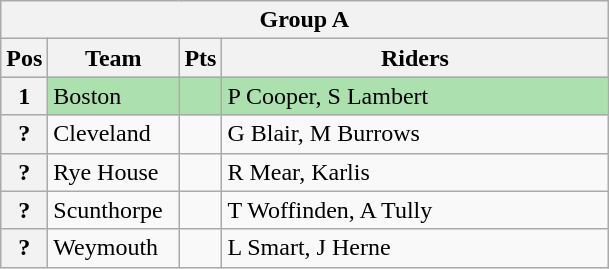<table class="wikitable">
<tr>
<th colspan="4">Group A</th>
</tr>
<tr>
<th width=20>Pos</th>
<th width=80>Team</th>
<th width=20>Pts</th>
<th width=250>Riders</th>
</tr>
<tr style="background:#ACE1AF;">
<th>1</th>
<td>Boston</td>
<td></td>
<td>P Cooper, S Lambert</td>
</tr>
<tr>
<th>?</th>
<td>Cleveland</td>
<td></td>
<td>G Blair, M Burrows</td>
</tr>
<tr>
<th>?</th>
<td>Rye House</td>
<td></td>
<td>R Mear, Karlis</td>
</tr>
<tr>
<th>?</th>
<td>Scunthorpe</td>
<td></td>
<td>T Woffinden, A Tully</td>
</tr>
<tr>
<th>?</th>
<td>Weymouth</td>
<td></td>
<td>L Smart, J Herne</td>
</tr>
</table>
